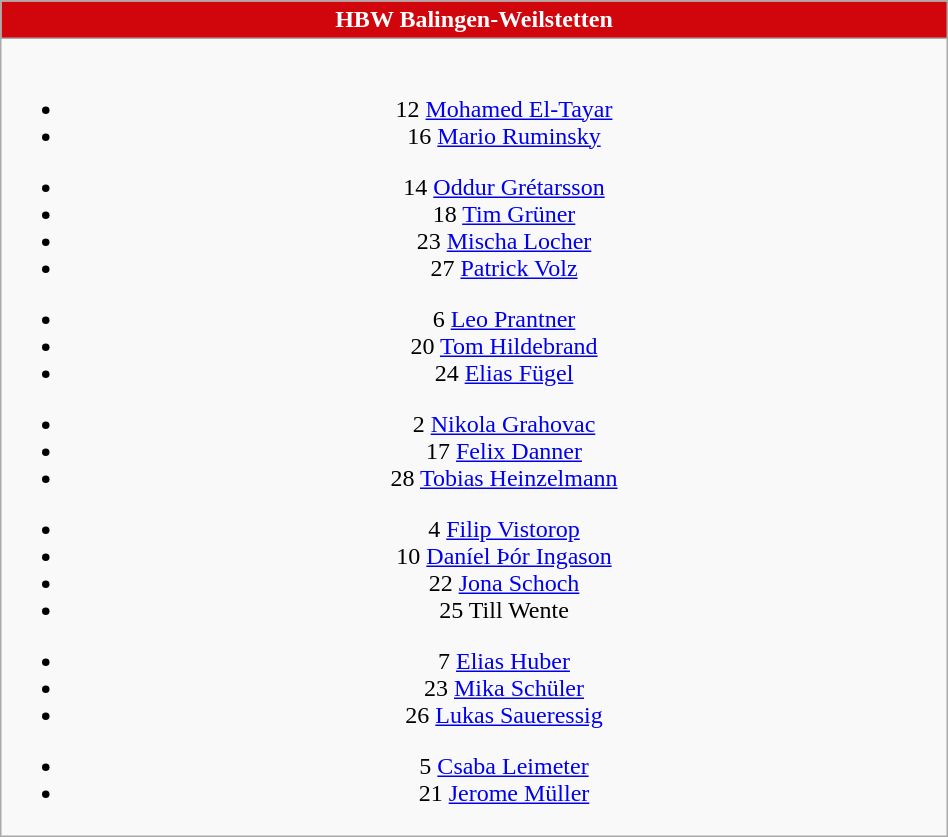<table class="wikitable" style="font-size:100%; text-align:center; width:50%">
<tr>
<th colspan=5 style="background-color:#d1050c;color:white;text-align:center;">HBW Balingen-Weilstetten</th>
</tr>
<tr>
<td><br>
<ul><li>12  <a href='#'>Mohamed El-Tayar</a></li><li>16  <a href='#'>Mario Ruminsky</a></li></ul><ul><li>14  <a href='#'>Oddur Grétarsson</a></li><li>18  <a href='#'>Tim Grüner</a></li><li>23  <a href='#'>Mischa Locher</a></li><li>27  <a href='#'>Patrick Volz</a></li></ul><ul><li>6  <a href='#'>Leo Prantner</a></li><li>20  <a href='#'>Tom Hildebrand</a></li><li>24  <a href='#'>Elias Fügel</a></li></ul><ul><li>2  <a href='#'>Nikola Grahovac</a></li><li>17  <a href='#'>Felix Danner</a></li><li>28  <a href='#'>Tobias Heinzelmann</a></li></ul><ul><li>4  <a href='#'>Filip Vistorop</a></li><li>10  <a href='#'>Daníel Þór Ingason</a></li><li>22  <a href='#'>Jona Schoch</a></li><li>25  Till Wente</li></ul><ul><li>7  <a href='#'>Elias Huber</a></li><li>23  <a href='#'>Mika Schüler</a></li><li>26  <a href='#'>Lukas Saueressig</a></li></ul><ul><li>5  <a href='#'>Csaba Leimeter</a></li><li>21  <a href='#'>Jerome Müller</a></li></ul></td>
</tr>
</table>
